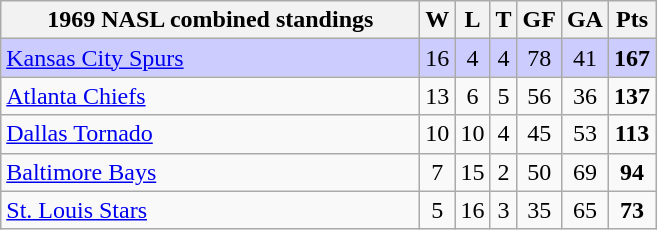<table class="wikitable" style="text-align:center">
<tr>
<th style="width:17em">1969 NASL combined standings</th>
<th>W</th>
<th>L</th>
<th>T</th>
<th>GF</th>
<th>GA</th>
<th>Pts</th>
</tr>
<tr style="text-align:center; background:#ccf;">
<td align=left><a href='#'>Kansas City Spurs</a></td>
<td>16</td>
<td>4</td>
<td>4</td>
<td>78</td>
<td>41</td>
<td><strong>167</strong></td>
</tr>
<tr align=center>
<td align=left><a href='#'>Atlanta Chiefs</a></td>
<td>13</td>
<td>6</td>
<td>5</td>
<td>56</td>
<td>36</td>
<td><strong>137</strong></td>
</tr>
<tr align=center>
<td align=left><a href='#'>Dallas Tornado</a></td>
<td>10</td>
<td>10</td>
<td>4</td>
<td>45</td>
<td>53</td>
<td><strong>113</strong></td>
</tr>
<tr align=center>
<td align=left><a href='#'>Baltimore Bays</a></td>
<td>7</td>
<td>15</td>
<td>2</td>
<td>50</td>
<td>69</td>
<td><strong>94</strong></td>
</tr>
<tr align=center>
<td align=left><a href='#'>St. Louis Stars</a></td>
<td>5</td>
<td>16</td>
<td>3</td>
<td>35</td>
<td>65</td>
<td><strong>73</strong></td>
</tr>
</table>
